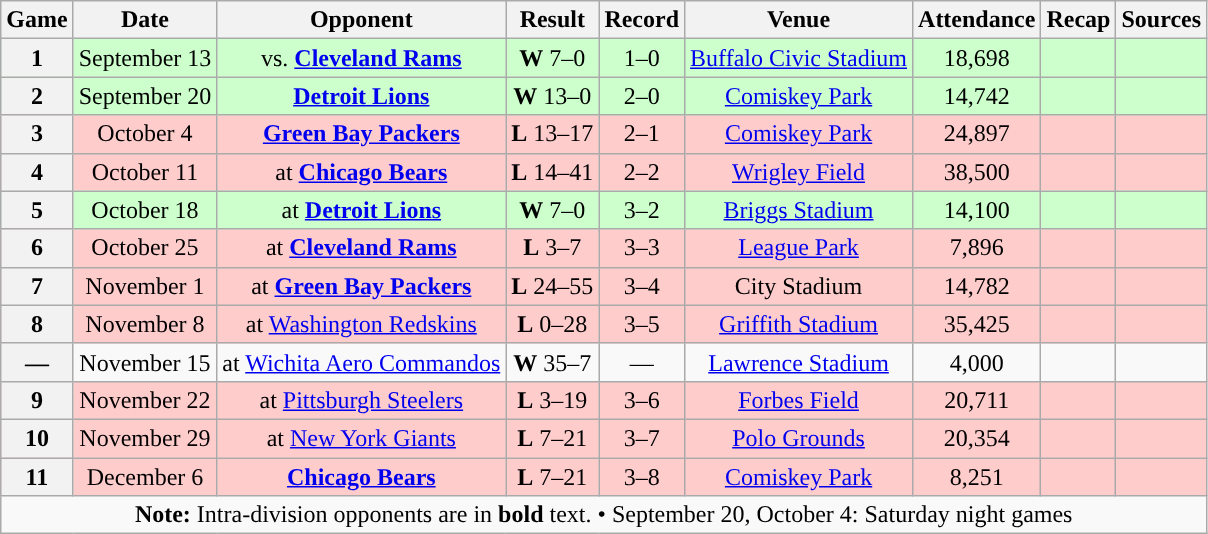<table class="wikitable" style="text-align:center">
<tr>
<th>Game</th>
<th>Date</th>
<th>Opponent</th>
<th>Result</th>
<th>Record</th>
<th>Venue</th>
<th>Attendance</th>
<th>Recap</th>
<th>Sources</th>
</tr>
<tr style="background:#cfc">
<th>1</th>
<td>September 13</td>
<td>vs. <strong><a href='#'>Cleveland Rams</a></strong></td>
<td><strong>W</strong> 7–0</td>
<td>1–0</td>
<td><a href='#'>Buffalo Civic Stadium</a></td>
<td>18,698</td>
<td></td>
<td></td>
</tr>
<tr style="background:#cfc">
<th>2</th>
<td>September 20</td>
<td><strong><a href='#'>Detroit Lions</a></strong></td>
<td><strong>W</strong> 13–0</td>
<td>2–0</td>
<td><a href='#'>Comiskey Park</a></td>
<td>14,742</td>
<td></td>
<td></td>
</tr>
<tr style="background:#fcc">
<th>3</th>
<td>October 4</td>
<td><strong><a href='#'>Green Bay Packers</a></strong></td>
<td><strong>L</strong> 13–17</td>
<td>2–1</td>
<td><a href='#'>Comiskey Park</a></td>
<td>24,897</td>
<td></td>
<td></td>
</tr>
<tr style="background:#fcc">
<th>4</th>
<td>October 11</td>
<td>at <strong><a href='#'>Chicago Bears</a></strong></td>
<td><strong>L</strong> 14–41</td>
<td>2–2</td>
<td><a href='#'>Wrigley Field</a></td>
<td>38,500</td>
<td></td>
<td></td>
</tr>
<tr style="background:#cfc">
<th>5</th>
<td>October 18</td>
<td>at <strong><a href='#'>Detroit Lions</a></strong></td>
<td><strong>W</strong> 7–0</td>
<td>3–2</td>
<td><a href='#'>Briggs Stadium</a></td>
<td>14,100</td>
<td></td>
<td></td>
</tr>
<tr style="background:#fcc">
<th>6</th>
<td>October 25</td>
<td>at <strong><a href='#'>Cleveland Rams</a></strong></td>
<td><strong>L</strong> 3–7</td>
<td>3–3</td>
<td><a href='#'>League Park</a></td>
<td>7,896</td>
<td></td>
<td></td>
</tr>
<tr style="background:#fcc">
<th>7</th>
<td>November 1</td>
<td>at <strong><a href='#'>Green Bay Packers</a></strong></td>
<td><strong>L</strong> 24–55</td>
<td>3–4</td>
<td>City Stadium</td>
<td>14,782</td>
<td></td>
<td></td>
</tr>
<tr style="background:#fcc">
<th>8</th>
<td>November 8</td>
<td>at <a href='#'>Washington Redskins</a></td>
<td><strong>L</strong> 0–28</td>
<td>3–5</td>
<td><a href='#'>Griffith Stadium</a></td>
<td>35,425</td>
<td></td>
<td></td>
</tr>
<tr>
<th>—</th>
<td>November 15</td>
<td>at <a href='#'>Wichita Aero Commandos</a></td>
<td><strong>W</strong> 35–7</td>
<td>—</td>
<td><a href='#'>Lawrence Stadium</a></td>
<td>4,000</td>
<td></td>
<td></td>
</tr>
<tr style="background:#fcc">
<th>9</th>
<td>November 22</td>
<td>at <a href='#'>Pittsburgh Steelers</a></td>
<td><strong>L</strong> 3–19</td>
<td>3–6</td>
<td><a href='#'>Forbes Field</a></td>
<td>20,711</td>
<td></td>
<td></td>
</tr>
<tr style="background:#fcc">
<th>10</th>
<td>November 29</td>
<td>at <a href='#'>New York Giants</a></td>
<td><strong>L</strong> 7–21</td>
<td>3–7</td>
<td><a href='#'>Polo Grounds</a></td>
<td>20,354</td>
<td></td>
<td></td>
</tr>
<tr style="background:#fcc">
<th>11</th>
<td>December 6</td>
<td><strong><a href='#'>Chicago Bears</a></strong></td>
<td><strong>L</strong> 7–21</td>
<td>3–8</td>
<td><a href='#'>Comiskey Park</a></td>
<td>8,251</td>
<td></td>
<td></td>
</tr>
<tr>
<td colspan="10"><strong>Note:</strong> Intra-division opponents are in <strong>bold</strong> text. •  September 20, October 4: Saturday night games</td>
</tr>
</table>
